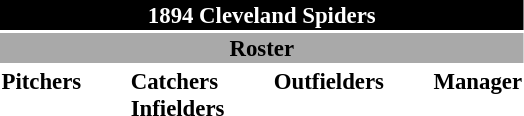<table class="toccolours" style="font-size: 95%;">
<tr>
<th colspan="10" style="background-color: #000000; color: #FFFFFF; text-align: center;">1894 Cleveland Spiders</th>
</tr>
<tr>
<td colspan="10" style="background-color: #A9A9A9; color: #000000; text-align: center;"><strong>Roster</strong></td>
</tr>
<tr>
<td valign="top"><strong>Pitchers</strong><br>










</td>
<td width="25px"></td>
<td valign="top"><strong>Catchers</strong><br>

<strong>Infielders</strong>



</td>
<td width="25px"></td>
<td valign="top"><strong>Outfielders</strong><br>




</td>
<td width="25px"></td>
<td valign="top"><strong>Manager</strong><br></td>
</tr>
</table>
